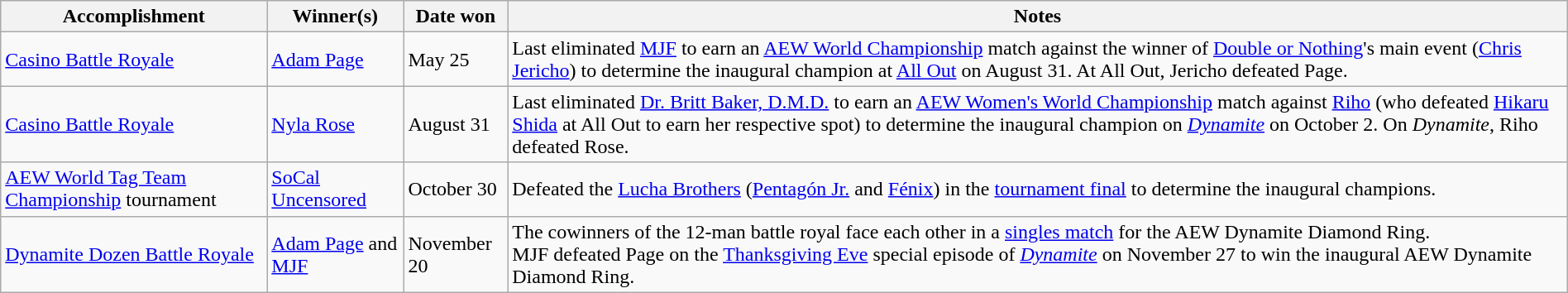<table class="wikitable" style="width:100%;">
<tr>
<th>Accomplishment</th>
<th>Winner(s)</th>
<th>Date won</th>
<th>Notes</th>
</tr>
<tr>
<td><a href='#'>Casino Battle Royale</a><br></td>
<td><a href='#'>Adam Page</a></td>
<td>May 25</td>
<td>Last eliminated <a href='#'>MJF</a> to earn an <a href='#'>AEW World Championship</a> match against the winner of <a href='#'>Double or Nothing</a>'s main event (<a href='#'>Chris Jericho</a>) to determine the inaugural champion at <a href='#'>All Out</a> on August 31. At All Out, Jericho defeated Page.</td>
</tr>
<tr>
<td><a href='#'>Casino Battle Royale</a><br></td>
<td><a href='#'>Nyla Rose</a></td>
<td>August 31</td>
<td>Last eliminated <a href='#'>Dr. Britt Baker, D.M.D.</a> to earn an <a href='#'>AEW Women's World Championship</a> match against <a href='#'>Riho</a> (who defeated <a href='#'>Hikaru Shida</a> at All Out to earn her respective spot) to determine the inaugural champion on <em><a href='#'>Dynamite</a></em> on October 2. On <em>Dynamite</em>, Riho defeated Rose.</td>
</tr>
<tr>
<td><a href='#'>AEW World Tag Team Championship</a> tournament</td>
<td><a href='#'>SoCal Uncensored</a><br></td>
<td>October 30</td>
<td>Defeated the <a href='#'>Lucha Brothers</a> (<a href='#'>Pentagón Jr.</a> and <a href='#'>Fénix</a>) in the <a href='#'>tournament final</a> to determine the inaugural champions.</td>
</tr>
<tr>
<td><a href='#'>Dynamite Dozen Battle Royale</a></td>
<td><a href='#'>Adam Page</a> and <a href='#'>MJF</a></td>
<td>November 20</td>
<td>The cowinners of the 12-man battle royal face each other in a <a href='#'>singles match</a> for the AEW Dynamite Diamond Ring.<br>MJF defeated Page on the <a href='#'>Thanksgiving Eve</a> special episode of <em><a href='#'>Dynamite</a></em> on November 27 to win the inaugural AEW Dynamite Diamond Ring.</td>
</tr>
</table>
